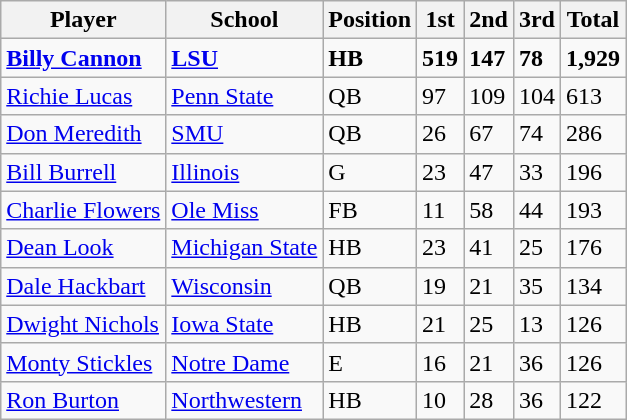<table class="wikitable">
<tr>
<th>Player</th>
<th>School</th>
<th>Position</th>
<th>1st</th>
<th>2nd</th>
<th>3rd</th>
<th>Total</th>
</tr>
<tr>
<td><strong><a href='#'>Billy Cannon</a></strong></td>
<td><strong><a href='#'>LSU</a></strong></td>
<td><strong>HB</strong></td>
<td><strong>519</strong></td>
<td><strong>147</strong></td>
<td><strong>78</strong></td>
<td><strong>1,929</strong></td>
</tr>
<tr>
<td><a href='#'>Richie Lucas</a></td>
<td><a href='#'>Penn State</a></td>
<td>QB</td>
<td>97</td>
<td>109</td>
<td>104</td>
<td>613</td>
</tr>
<tr>
<td><a href='#'>Don Meredith</a></td>
<td><a href='#'>SMU</a></td>
<td>QB</td>
<td>26</td>
<td>67</td>
<td>74</td>
<td>286</td>
</tr>
<tr>
<td><a href='#'>Bill Burrell</a></td>
<td><a href='#'>Illinois</a></td>
<td>G</td>
<td>23</td>
<td>47</td>
<td>33</td>
<td>196</td>
</tr>
<tr>
<td><a href='#'>Charlie Flowers</a></td>
<td><a href='#'>Ole Miss</a></td>
<td>FB</td>
<td>11</td>
<td>58</td>
<td>44</td>
<td>193</td>
</tr>
<tr>
<td><a href='#'>Dean Look</a></td>
<td><a href='#'>Michigan State</a></td>
<td>HB</td>
<td>23</td>
<td>41</td>
<td>25</td>
<td>176</td>
</tr>
<tr>
<td><a href='#'>Dale Hackbart</a></td>
<td><a href='#'>Wisconsin</a></td>
<td>QB</td>
<td>19</td>
<td>21</td>
<td>35</td>
<td>134</td>
</tr>
<tr>
<td><a href='#'>Dwight Nichols</a></td>
<td><a href='#'>Iowa State</a></td>
<td>HB</td>
<td>21</td>
<td>25</td>
<td>13</td>
<td>126</td>
</tr>
<tr>
<td><a href='#'>Monty Stickles</a></td>
<td><a href='#'>Notre Dame</a></td>
<td>E</td>
<td>16</td>
<td>21</td>
<td>36</td>
<td>126</td>
</tr>
<tr>
<td><a href='#'>Ron Burton</a></td>
<td><a href='#'>Northwestern</a></td>
<td>HB</td>
<td>10</td>
<td>28</td>
<td>36</td>
<td>122</td>
</tr>
</table>
